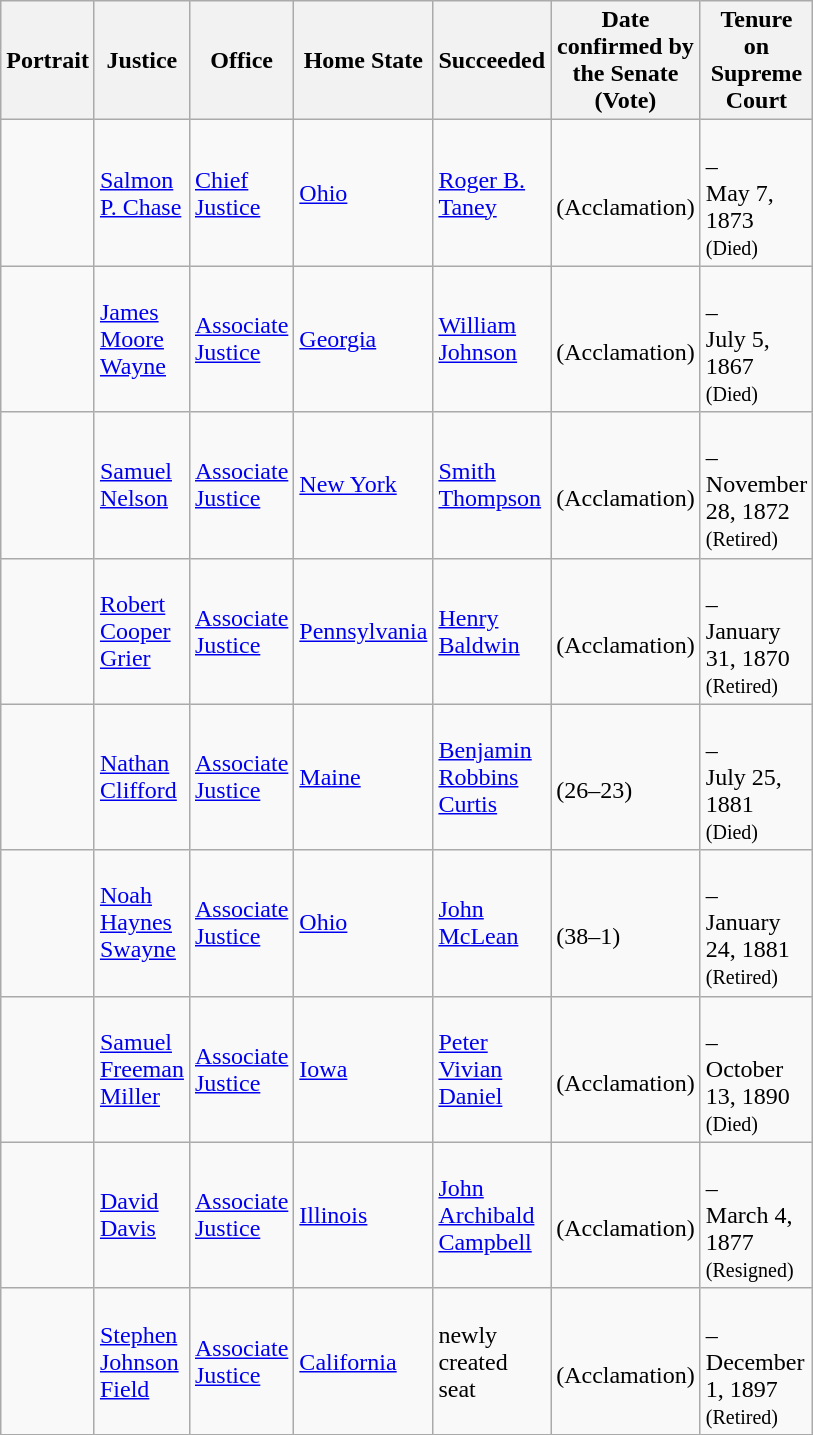<table class="wikitable sortable">
<tr>
<th scope="col" style="width: 10px;">Portrait</th>
<th scope="col" style="width: 10px;">Justice</th>
<th scope="col" style="width: 10px;">Office</th>
<th scope="col" style="width: 10px;">Home State</th>
<th scope="col" style="width: 10px;">Succeeded</th>
<th scope="col" style="width: 10px;">Date confirmed by the Senate<br>(Vote)</th>
<th scope="col" style="width: 10px;">Tenure on Supreme Court</th>
</tr>
<tr>
<td></td>
<td><a href='#'>Salmon P. Chase</a></td>
<td><a href='#'>Chief Justice</a></td>
<td><a href='#'>Ohio</a></td>
<td><a href='#'>Roger B. Taney</a></td>
<td><br>(Acclamation)</td>
<td><br>–<br>May 7, 1873<br><small>(Died)</small></td>
</tr>
<tr>
<td></td>
<td><a href='#'>James Moore Wayne</a></td>
<td><a href='#'>Associate Justice</a></td>
<td><a href='#'>Georgia</a></td>
<td><a href='#'>William Johnson</a></td>
<td><br>(Acclamation)</td>
<td><br>–<br>July 5, 1867<br><small>(Died)</small></td>
</tr>
<tr>
<td></td>
<td><a href='#'>Samuel Nelson</a></td>
<td><a href='#'>Associate Justice</a></td>
<td><a href='#'>New York</a></td>
<td><a href='#'>Smith Thompson</a></td>
<td><br>(Acclamation)</td>
<td><br>–<br>November 28, 1872<br><small>(Retired)</small></td>
</tr>
<tr>
<td></td>
<td><a href='#'>Robert Cooper Grier</a></td>
<td><a href='#'>Associate Justice</a></td>
<td><a href='#'>Pennsylvania</a></td>
<td><a href='#'>Henry Baldwin</a></td>
<td><br>(Acclamation)</td>
<td><br>–<br>January 31, 1870<br><small>(Retired)</small></td>
</tr>
<tr>
<td></td>
<td><a href='#'>Nathan Clifford</a></td>
<td><a href='#'>Associate Justice</a></td>
<td><a href='#'>Maine</a></td>
<td><a href='#'>Benjamin Robbins Curtis</a></td>
<td><br>(26–23)</td>
<td><br>–<br>July 25, 1881<br><small>(Died)</small></td>
</tr>
<tr>
<td></td>
<td><a href='#'>Noah Haynes Swayne</a></td>
<td><a href='#'>Associate Justice</a></td>
<td><a href='#'>Ohio</a></td>
<td><a href='#'>John McLean</a></td>
<td><br>(38–1)</td>
<td><br>–<br>January 24, 1881<br><small>(Retired)</small></td>
</tr>
<tr>
<td></td>
<td><a href='#'>Samuel Freeman Miller</a></td>
<td><a href='#'>Associate Justice</a></td>
<td><a href='#'>Iowa</a></td>
<td><a href='#'>Peter Vivian Daniel</a></td>
<td><br>(Acclamation)</td>
<td><br>–<br>October 13, 1890<br><small>(Died)</small></td>
</tr>
<tr>
<td></td>
<td><a href='#'>David Davis</a></td>
<td><a href='#'>Associate Justice</a></td>
<td><a href='#'>Illinois</a></td>
<td><a href='#'>John Archibald Campbell</a></td>
<td><br>(Acclamation)</td>
<td><br>–<br>March 4, 1877<br><small>(Resigned)</small></td>
</tr>
<tr>
<td></td>
<td><a href='#'>Stephen Johnson Field</a></td>
<td><a href='#'>Associate Justice</a></td>
<td><a href='#'>California</a></td>
<td>newly created seat</td>
<td><br>(Acclamation)</td>
<td><br>–<br>December 1, 1897<br><small>(Retired)</small></td>
</tr>
<tr>
</tr>
</table>
